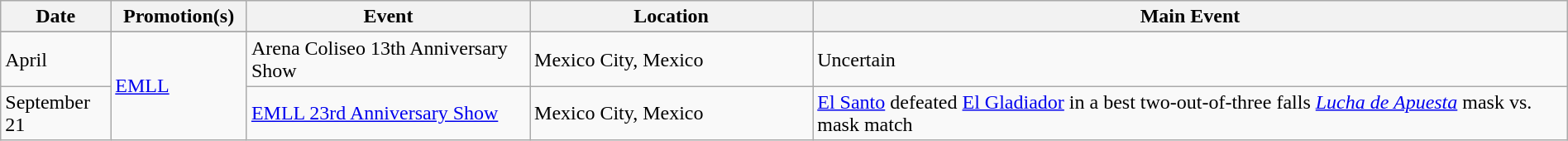<table class="wikitable" style="width:100%;">
<tr>
<th width=5%>Date</th>
<th width=5%>Promotion(s)</th>
<th style="width:15%;">Event</th>
<th style="width:15%;">Location</th>
<th style="width:40%;">Main Event</th>
</tr>
<tr style="width:20%;"| Notes>
</tr>
<tr>
<td>April</td>
<td rowspan=2><a href='#'>EMLL</a></td>
<td>Arena Coliseo 13th Anniversary Show</td>
<td>Mexico City, Mexico</td>
<td>Uncertain</td>
</tr>
<tr>
<td>September 21</td>
<td><a href='#'>EMLL 23rd Anniversary Show</a></td>
<td>Mexico City, Mexico</td>
<td><a href='#'>El Santo</a> defeated <a href='#'>El Gladiador</a> in a best two-out-of-three falls <em><a href='#'>Lucha de Apuesta</a></em> mask vs. mask match</td>
</tr>
</table>
